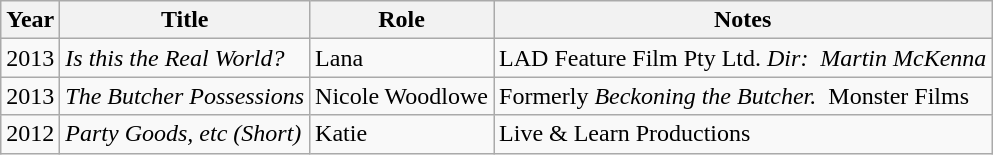<table class="wikitable">
<tr>
<th>Year</th>
<th>Title</th>
<th>Role</th>
<th>Notes</th>
</tr>
<tr>
<td>2013</td>
<td><em>Is this the Real World?</em></td>
<td>Lana</td>
<td>LAD Feature Film Pty Ltd. <em>Dir:  Martin McKenna</em></td>
</tr>
<tr>
<td>2013</td>
<td><em>The Butcher Possessions</em></td>
<td>Nicole Woodlowe</td>
<td>Formerly <em>Beckoning the Butcher.  </em>Monster Films</td>
</tr>
<tr>
<td>2012</td>
<td><em>Party Goods, etc (Short)</em></td>
<td>Katie</td>
<td>Live & Learn Productions</td>
</tr>
</table>
